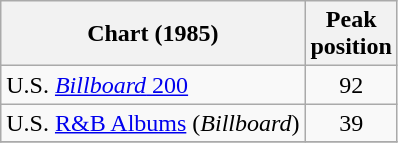<table class="wikitable sortable" border="1">
<tr>
<th>Chart (1985)</th>
<th>Peak<br>position</th>
</tr>
<tr>
<td>U.S. <a href='#'><em>Billboard</em> 200</a></td>
<td align="center">92</td>
</tr>
<tr>
<td>U.S. <a href='#'>R&B Albums</a> (<em>Billboard</em>)</td>
<td align="center">39</td>
</tr>
<tr>
</tr>
</table>
